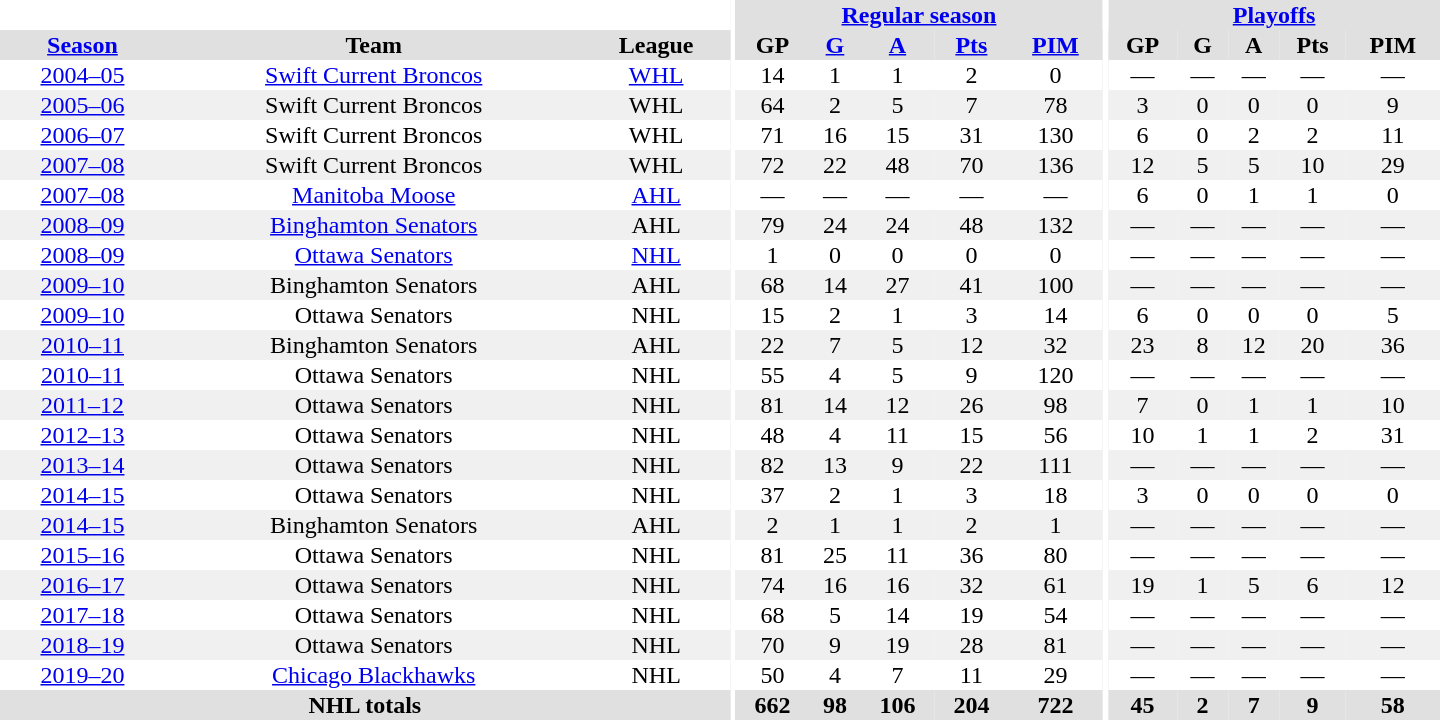<table border="0" cellpadding="1" cellspacing="0" style="text-align:center; width:60em">
<tr bgcolor="#e0e0e0">
<th colspan="3" bgcolor="#ffffff"></th>
<th rowspan="99" bgcolor="#ffffff"></th>
<th colspan="5"><a href='#'>Regular season</a></th>
<th rowspan="99" bgcolor="#ffffff"></th>
<th colspan="5"><a href='#'>Playoffs</a></th>
</tr>
<tr bgcolor="#e0e0e0">
<th><a href='#'>Season</a></th>
<th>Team</th>
<th>League</th>
<th>GP</th>
<th><a href='#'>G</a></th>
<th><a href='#'>A</a></th>
<th><a href='#'>Pts</a></th>
<th><a href='#'>PIM</a></th>
<th>GP</th>
<th>G</th>
<th>A</th>
<th>Pts</th>
<th>PIM</th>
</tr>
<tr>
<td><a href='#'>2004–05</a></td>
<td><a href='#'>Swift Current Broncos</a></td>
<td><a href='#'>WHL</a></td>
<td>14</td>
<td>1</td>
<td>1</td>
<td>2</td>
<td>0</td>
<td>—</td>
<td>—</td>
<td>—</td>
<td>—</td>
<td>—</td>
</tr>
<tr bgcolor="#f0f0f0">
<td><a href='#'>2005–06</a></td>
<td>Swift Current Broncos</td>
<td>WHL</td>
<td>64</td>
<td>2</td>
<td>5</td>
<td>7</td>
<td>78</td>
<td>3</td>
<td>0</td>
<td>0</td>
<td>0</td>
<td>9</td>
</tr>
<tr>
<td><a href='#'>2006–07</a></td>
<td>Swift Current Broncos</td>
<td>WHL</td>
<td>71</td>
<td>16</td>
<td>15</td>
<td>31</td>
<td>130</td>
<td>6</td>
<td>0</td>
<td>2</td>
<td>2</td>
<td>11</td>
</tr>
<tr bgcolor="#f0f0f0">
<td><a href='#'>2007–08</a></td>
<td>Swift Current Broncos</td>
<td>WHL</td>
<td>72</td>
<td>22</td>
<td>48</td>
<td>70</td>
<td>136</td>
<td>12</td>
<td>5</td>
<td>5</td>
<td>10</td>
<td>29</td>
</tr>
<tr>
<td><a href='#'>2007–08</a></td>
<td><a href='#'>Manitoba Moose</a></td>
<td><a href='#'>AHL</a></td>
<td>—</td>
<td>—</td>
<td>—</td>
<td>—</td>
<td>—</td>
<td>6</td>
<td>0</td>
<td>1</td>
<td>1</td>
<td>0</td>
</tr>
<tr bgcolor="#f0f0f0">
<td><a href='#'>2008–09</a></td>
<td><a href='#'>Binghamton Senators</a></td>
<td>AHL</td>
<td>79</td>
<td>24</td>
<td>24</td>
<td>48</td>
<td>132</td>
<td>—</td>
<td>—</td>
<td>—</td>
<td>—</td>
<td>—</td>
</tr>
<tr>
<td><a href='#'>2008–09</a></td>
<td><a href='#'>Ottawa Senators</a></td>
<td><a href='#'>NHL</a></td>
<td>1</td>
<td>0</td>
<td>0</td>
<td>0</td>
<td>0</td>
<td>—</td>
<td>—</td>
<td>—</td>
<td>—</td>
<td>—</td>
</tr>
<tr bgcolor="#f0f0f0">
<td><a href='#'>2009–10</a></td>
<td>Binghamton Senators</td>
<td>AHL</td>
<td>68</td>
<td>14</td>
<td>27</td>
<td>41</td>
<td>100</td>
<td>—</td>
<td>—</td>
<td>—</td>
<td>—</td>
<td>—</td>
</tr>
<tr>
<td><a href='#'>2009–10</a></td>
<td>Ottawa Senators</td>
<td>NHL</td>
<td>15</td>
<td>2</td>
<td>1</td>
<td>3</td>
<td>14</td>
<td>6</td>
<td>0</td>
<td>0</td>
<td>0</td>
<td>5</td>
</tr>
<tr bgcolor="#f0f0f0">
<td><a href='#'>2010–11</a></td>
<td>Binghamton Senators</td>
<td>AHL</td>
<td>22</td>
<td>7</td>
<td>5</td>
<td>12</td>
<td>32</td>
<td>23</td>
<td>8</td>
<td>12</td>
<td>20</td>
<td>36</td>
</tr>
<tr>
<td><a href='#'>2010–11</a></td>
<td>Ottawa Senators</td>
<td>NHL</td>
<td>55</td>
<td>4</td>
<td>5</td>
<td>9</td>
<td>120</td>
<td>—</td>
<td>—</td>
<td>—</td>
<td>—</td>
<td>—</td>
</tr>
<tr bgcolor="#f0f0f0">
<td><a href='#'>2011–12</a></td>
<td>Ottawa Senators</td>
<td>NHL</td>
<td>81</td>
<td>14</td>
<td>12</td>
<td>26</td>
<td>98</td>
<td>7</td>
<td>0</td>
<td>1</td>
<td>1</td>
<td>10</td>
</tr>
<tr>
<td><a href='#'>2012–13</a></td>
<td>Ottawa Senators</td>
<td>NHL</td>
<td>48</td>
<td>4</td>
<td>11</td>
<td>15</td>
<td>56</td>
<td>10</td>
<td>1</td>
<td>1</td>
<td>2</td>
<td>31</td>
</tr>
<tr bgcolor="#f0f0f0">
<td><a href='#'>2013–14</a></td>
<td>Ottawa Senators</td>
<td>NHL</td>
<td>82</td>
<td>13</td>
<td>9</td>
<td>22</td>
<td>111</td>
<td>—</td>
<td>—</td>
<td>—</td>
<td>—</td>
<td>—</td>
</tr>
<tr>
<td><a href='#'>2014–15</a></td>
<td>Ottawa Senators</td>
<td>NHL</td>
<td>37</td>
<td>2</td>
<td>1</td>
<td>3</td>
<td>18</td>
<td>3</td>
<td>0</td>
<td>0</td>
<td>0</td>
<td>0</td>
</tr>
<tr bgcolor="#f0f0f0">
<td><a href='#'>2014–15</a></td>
<td>Binghamton Senators</td>
<td>AHL</td>
<td>2</td>
<td>1</td>
<td>1</td>
<td>2</td>
<td>1</td>
<td>—</td>
<td>—</td>
<td>—</td>
<td>—</td>
<td>—</td>
</tr>
<tr>
<td><a href='#'>2015–16</a></td>
<td>Ottawa Senators</td>
<td>NHL</td>
<td>81</td>
<td>25</td>
<td>11</td>
<td>36</td>
<td>80</td>
<td>—</td>
<td>—</td>
<td>—</td>
<td>—</td>
<td>—</td>
</tr>
<tr bgcolor="#f0f0f0">
<td><a href='#'>2016–17</a></td>
<td>Ottawa Senators</td>
<td>NHL</td>
<td>74</td>
<td>16</td>
<td>16</td>
<td>32</td>
<td>61</td>
<td>19</td>
<td>1</td>
<td>5</td>
<td>6</td>
<td>12</td>
</tr>
<tr>
<td><a href='#'>2017–18</a></td>
<td>Ottawa Senators</td>
<td>NHL</td>
<td>68</td>
<td>5</td>
<td>14</td>
<td>19</td>
<td>54</td>
<td>—</td>
<td>—</td>
<td>—</td>
<td>—</td>
<td>—</td>
</tr>
<tr bgcolor="#f0f0f0">
<td><a href='#'>2018–19</a></td>
<td>Ottawa Senators</td>
<td>NHL</td>
<td>70</td>
<td>9</td>
<td>19</td>
<td>28</td>
<td>81</td>
<td>—</td>
<td>—</td>
<td>—</td>
<td>—</td>
<td>—</td>
</tr>
<tr>
<td><a href='#'>2019–20</a></td>
<td><a href='#'>Chicago Blackhawks</a></td>
<td>NHL</td>
<td>50</td>
<td>4</td>
<td>7</td>
<td>11</td>
<td>29</td>
<td>—</td>
<td>—</td>
<td>—</td>
<td>—</td>
<td>—</td>
</tr>
<tr bgcolor="#e0e0e0">
<th colspan="3">NHL totals</th>
<th>662</th>
<th>98</th>
<th>106</th>
<th>204</th>
<th>722</th>
<th>45</th>
<th>2</th>
<th>7</th>
<th>9</th>
<th>58</th>
</tr>
</table>
